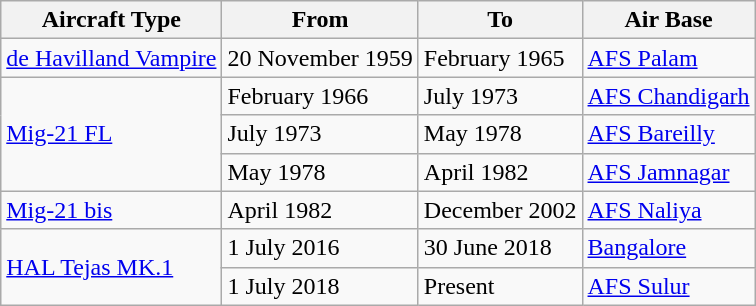<table class="wikitable">
<tr>
<th>Aircraft Type</th>
<th>From</th>
<th>To</th>
<th>Air Base</th>
</tr>
<tr>
<td><a href='#'>de Havilland Vampire</a></td>
<td>20 November 1959</td>
<td>February 1965</td>
<td><a href='#'>AFS Palam</a></td>
</tr>
<tr>
<td rowspan='3'><a href='#'>Mig-21 FL</a></td>
<td>February 1966</td>
<td>July 1973</td>
<td><a href='#'>AFS Chandigarh</a></td>
</tr>
<tr>
<td>July  1973</td>
<td>May 1978</td>
<td><a href='#'>AFS Bareilly</a></td>
</tr>
<tr>
<td>May 1978</td>
<td>April 1982</td>
<td><a href='#'>AFS Jamnagar</a></td>
</tr>
<tr>
<td><a href='#'>Mig-21 bis</a></td>
<td>April 1982</td>
<td>December 2002</td>
<td><a href='#'>AFS Naliya</a></td>
</tr>
<tr>
<td rowspan='2'><a href='#'>HAL Tejas MK.1</a></td>
<td>1 July 2016</td>
<td>30 June 2018</td>
<td><a href='#'>Bangalore</a></td>
</tr>
<tr>
<td>1 July 2018</td>
<td>Present</td>
<td><a href='#'>AFS Sulur</a></td>
</tr>
</table>
